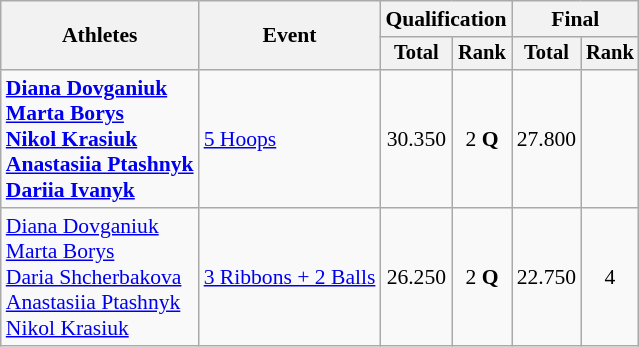<table class="wikitable" style="font-size:90%">
<tr>
<th rowspan=2>Athletes</th>
<th rowspan=2>Event</th>
<th colspan=2>Qualification</th>
<th colspan=2>Final</th>
</tr>
<tr style="font-size:95%">
<th>Total</th>
<th>Rank</th>
<th>Total</th>
<th>Rank</th>
</tr>
<tr align=center>
<td align=left><strong><a href='#'>Diana Dovganiuk</a><br><a href='#'>Marta Borys</a><br><a href='#'>Nikol Krasiuk</a><br><a href='#'>Anastasiia Ptashnyk</a><br><a href='#'>Dariia Ivanyk</a></strong></td>
<td align=left><a href='#'>5 Hoops</a></td>
<td>30.350</td>
<td>2 <strong>Q</strong></td>
<td>27.800</td>
<td></td>
</tr>
<tr align=center>
<td align=left><a href='#'>Diana Dovganiuk</a><br><a href='#'>Marta Borys</a><br><a href='#'>Daria Shcherbakova</a><br><a href='#'>Anastasiia Ptashnyk</a><br><a href='#'>Nikol Krasiuk</a></td>
<td align=left><a href='#'>3 Ribbons + 2 Balls</a></td>
<td>26.250</td>
<td>2 <strong>Q</strong></td>
<td>22.750</td>
<td>4</td>
</tr>
</table>
